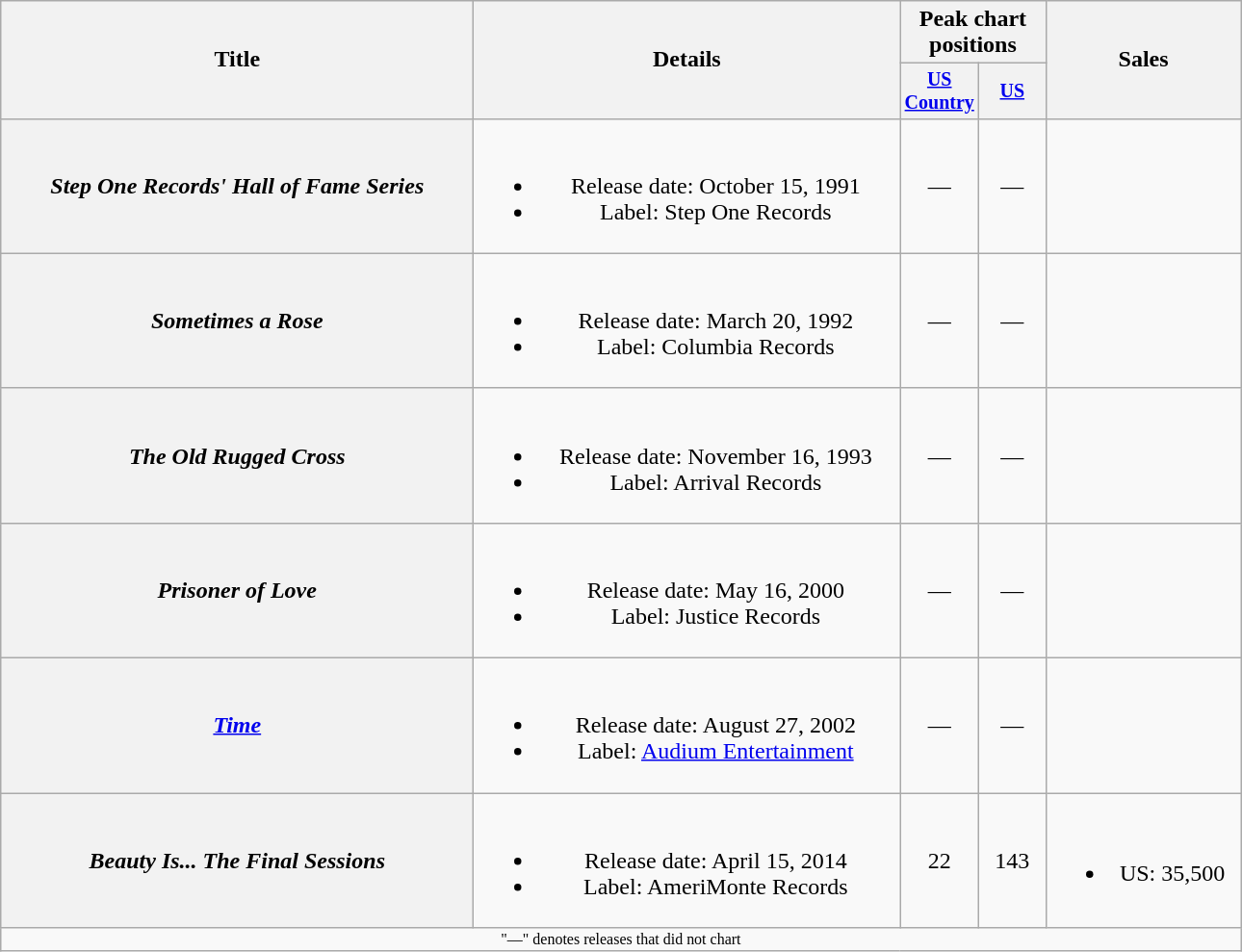<table class="wikitable plainrowheaders" style="text-align:center;">
<tr>
<th rowspan="2" style="width:20em;">Title</th>
<th rowspan="2" style="width:18em;">Details</th>
<th colspan="2">Peak chart<br>positions</th>
<th rowspan="2" style="width:8em;">Sales</th>
</tr>
<tr style="font-size:smaller;">
<th width="40"><a href='#'>US Country</a></th>
<th width="40"><a href='#'>US</a></th>
</tr>
<tr>
<th scope="row"><em>Step One Records' Hall of Fame Series</em></th>
<td><br><ul><li>Release date: October 15, 1991</li><li>Label: Step One Records</li></ul></td>
<td>—</td>
<td>—</td>
<td></td>
</tr>
<tr>
<th scope="row"><em>Sometimes a Rose</em></th>
<td><br><ul><li>Release date: March 20, 1992</li><li>Label: Columbia Records</li></ul></td>
<td>—</td>
<td>—</td>
<td></td>
</tr>
<tr>
<th scope="row"><em>The Old Rugged Cross</em></th>
<td><br><ul><li>Release date: November 16, 1993</li><li>Label: Arrival Records</li></ul></td>
<td>—</td>
<td>—</td>
<td></td>
</tr>
<tr>
<th scope="row"><em>Prisoner of Love</em></th>
<td><br><ul><li>Release date: May 16, 2000</li><li>Label: Justice Records</li></ul></td>
<td>—</td>
<td>—</td>
<td></td>
</tr>
<tr>
<th scope="row"><em><a href='#'>Time</a></em></th>
<td><br><ul><li>Release date: August 27, 2002</li><li>Label: <a href='#'>Audium Entertainment</a></li></ul></td>
<td>—</td>
<td>—</td>
<td></td>
</tr>
<tr>
<th scope="row"><em>Beauty Is... The Final Sessions</em></th>
<td><br><ul><li>Release date: April 15, 2014</li><li>Label: AmeriMonte Records</li></ul></td>
<td>22</td>
<td>143</td>
<td><br><ul><li>US: 35,500</li></ul></td>
</tr>
<tr>
<td colspan="5" style="font-size: 8pt">"—" denotes releases that did not chart</td>
</tr>
</table>
